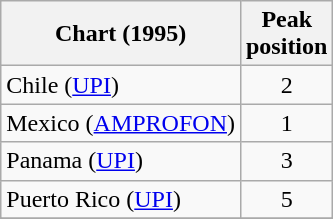<table class="wikitable sortable">
<tr>
<th>Chart (1995)</th>
<th>Peak<br>position</th>
</tr>
<tr>
<td>Chile (<a href='#'>UPI</a>)</td>
<td align="center">2</td>
</tr>
<tr>
<td>Mexico (<a href='#'>AMPROFON</a>)</td>
<td align="center">1</td>
</tr>
<tr>
<td>Panama (<a href='#'>UPI</a>)</td>
<td align="center">3</td>
</tr>
<tr>
<td>Puerto Rico (<a href='#'>UPI</a>)</td>
<td align="center">5</td>
</tr>
<tr>
</tr>
<tr>
</tr>
<tr>
</tr>
</table>
